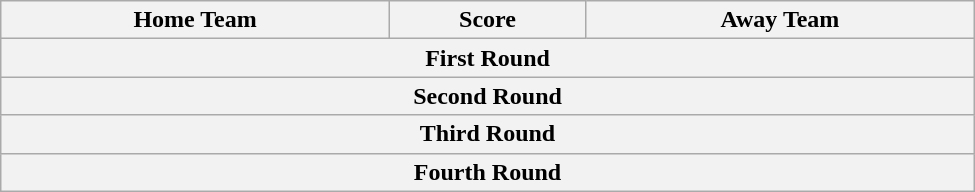<table class="wikitable" style="text-align: center; width:650px">
<tr>
<th scope=col width="245px">Home Team</th>
<th scope=col width="120px">Score</th>
<th scope=col width="245px">Away Team</th>
</tr>
<tr>
<th colspan="3">First Round</th>
</tr>
<tr>
<th colspan="3">Second Round<br>


</th>
</tr>
<tr>
<th colspan="3">Third Round<br>
</th>
</tr>
<tr>
<th colspan="3">Fourth Round<br></th>
</tr>
</table>
